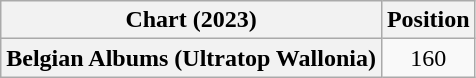<table class="wikitable plainrowheaders" style="text-align:center">
<tr>
<th scope="col">Chart (2023)</th>
<th scope="col">Position</th>
</tr>
<tr>
<th scope="row">Belgian Albums (Ultratop Wallonia)</th>
<td>160</td>
</tr>
</table>
